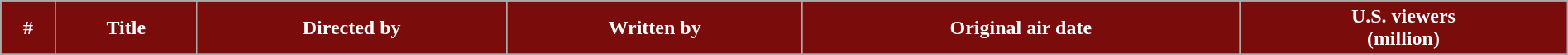<table class="wikitable plainrowheaders" style="width: 100%; margin-right: 0;">
<tr>
<th style="background: #7b0c0c; color: #ffffff;">#</th>
<th style="background: #7b0c0c; color: #ffffff;">Title</th>
<th style="background: #7b0c0c; color: #ffffff;">Directed by</th>
<th style="background: #7b0c0c; color: #ffffff;">Written by</th>
<th style="background: #7b0c0c; color: #ffffff;">Original air date</th>
<th style="background: #7b0c0c; color: #ffffff;">U.S. viewers<br>(million)</th>
</tr>
<tr>
</tr>
</table>
